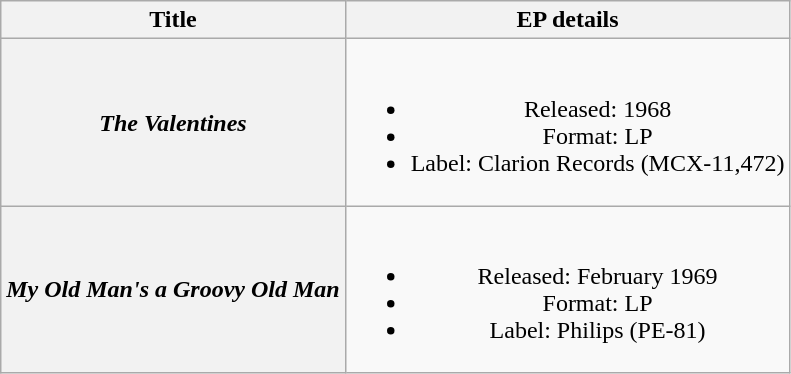<table class="wikitable plainrowheaders" style="text-align:center;" border="1">
<tr>
<th>Title</th>
<th>EP details</th>
</tr>
<tr>
<th scope="row"><em>The Valentines</em></th>
<td><br><ul><li>Released: 1968</li><li>Format: LP</li><li>Label: Clarion Records (MCX-11,472)</li></ul></td>
</tr>
<tr>
<th scope="row"><em>My Old Man's a Groovy Old Man</em></th>
<td><br><ul><li>Released: February 1969</li><li>Format: LP</li><li>Label: Philips (PE-81)</li></ul></td>
</tr>
</table>
